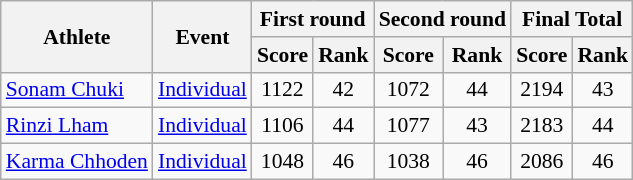<table class="wikitable" style="font-size:90%">
<tr>
<th rowspan="2">Athlete</th>
<th rowspan="2">Event</th>
<th colspan="2">First round</th>
<th colspan="2">Second round</th>
<th colspan="2">Final Total</th>
</tr>
<tr>
<th>Score</th>
<th>Rank</th>
<th>Score</th>
<th>Rank</th>
<th>Score</th>
<th>Rank</th>
</tr>
<tr>
<td><a href='#'>Sonam Chuki</a></td>
<td><a href='#'>Individual</a></td>
<td align=center>1122</td>
<td align=center>42</td>
<td align=center>1072</td>
<td align=center>44</td>
<td align=center>2194</td>
<td align=center>43</td>
</tr>
<tr>
<td><a href='#'>Rinzi Lham</a></td>
<td><a href='#'>Individual</a></td>
<td align=center>1106</td>
<td align=center>44</td>
<td align=center>1077</td>
<td align=center>43</td>
<td align=center>2183</td>
<td align=center>44</td>
</tr>
<tr>
<td><a href='#'>Karma Chhoden</a></td>
<td><a href='#'>Individual</a></td>
<td align=center>1048</td>
<td align=center>46</td>
<td align=center>1038</td>
<td align=center>46</td>
<td align=center>2086</td>
<td align=center>46</td>
</tr>
</table>
